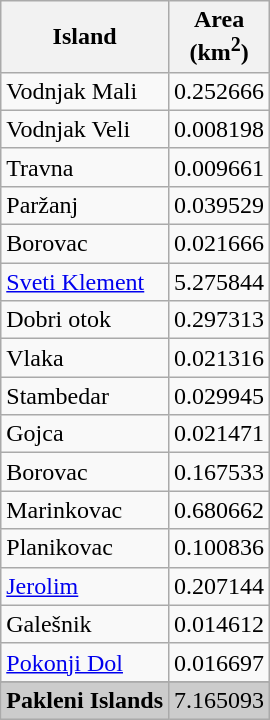<table class="wikitable sortable">
<tr>
<th>Island</th>
<th>Area<br>(km<sup>2</sup>)</th>
</tr>
<tr>
<td>Vodnjak Mali</td>
<td align="right">0.252666</td>
</tr>
<tr>
<td>Vodnjak Veli</td>
<td align="right">0.008198</td>
</tr>
<tr>
<td>Travna</td>
<td align="right">0.009661</td>
</tr>
<tr>
<td>Paržanj</td>
<td align="right">0.039529</td>
</tr>
<tr>
<td>Borovac</td>
<td align="right">0.021666</td>
</tr>
<tr>
<td><a href='#'>Sveti Klement</a></td>
<td align="right">5.275844</td>
</tr>
<tr>
<td>Dobri otok</td>
<td align="right">0.297313</td>
</tr>
<tr>
<td>Vlaka</td>
<td align="right">0.021316</td>
</tr>
<tr>
<td>Stambedar</td>
<td align="right">0.029945</td>
</tr>
<tr>
<td>Gojca</td>
<td align="right">0.021471</td>
</tr>
<tr>
<td>Borovac</td>
<td align="right">0.167533</td>
</tr>
<tr>
<td>Marinkovac</td>
<td align="right">0.680662</td>
</tr>
<tr>
<td>Planikovac</td>
<td align="right">0.100836</td>
</tr>
<tr>
<td><a href='#'>Jerolim</a></td>
<td align="right">0.207144</td>
</tr>
<tr>
<td>Galešnik</td>
<td align="right">0.014612</td>
</tr>
<tr>
<td><a href='#'>Pokonji Dol</a></td>
<td align="right">0.016697</td>
</tr>
<tr>
</tr>
<tr style="background: #CCC;">
<td><strong>Pakleni Islands</strong></td>
<td align="right">7.165093</td>
</tr>
</table>
